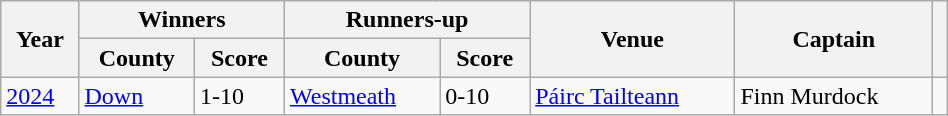<table class="wikitable sortable" width=50%>
<tr>
<th rowspan="2">Year</th>
<th colspan="2">Winners</th>
<th colspan="2">Runners-up</th>
<th rowspan="2">Venue</th>
<th rowspan="2">Captain</th>
<th rowspan="2"></th>
</tr>
<tr>
<th>County</th>
<th>Score</th>
<th>County</th>
<th>Score</th>
</tr>
<tr>
<td><a href='#'>2024</a></td>
<td><a href='#'>Down</a></td>
<td>1-10</td>
<td><a href='#'>Westmeath</a></td>
<td>0-10</td>
<td><a href='#'>Páirc Tailteann</a></td>
<td>Finn Murdock</td>
<td></td>
</tr>
</table>
